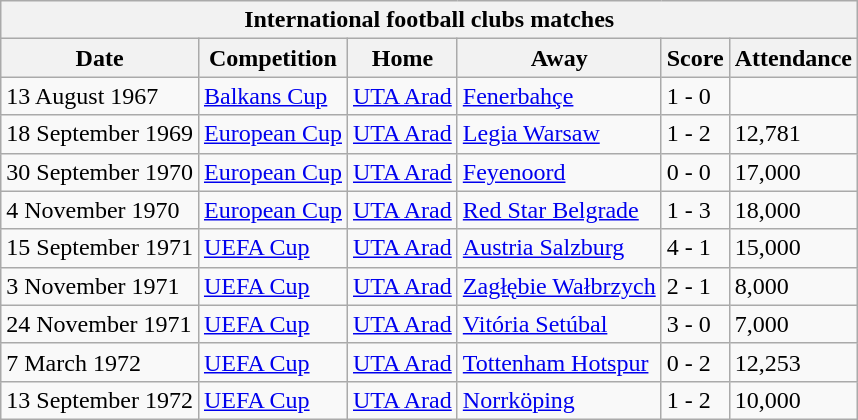<table class="wikitable collapsible collapsed" style="text-align: left;font-size:100%;">
<tr>
<th colspan=6>International football clubs matches</th>
</tr>
<tr>
<th>Date</th>
<th>Competition</th>
<th>Home</th>
<th>Away</th>
<th>Score</th>
<th>Attendance</th>
</tr>
<tr>
<td>13 August 1967</td>
<td><a href='#'>Balkans Cup</a></td>
<td> <a href='#'>UTA Arad</a></td>
<td>          <a href='#'>Fenerbahçe</a></td>
<td>1 - 0</td>
<td></td>
</tr>
<tr>
<td>18 September 1969</td>
<td><a href='#'>European Cup</a></td>
<td> <a href='#'>UTA Arad</a></td>
<td>          <a href='#'>Legia Warsaw</a></td>
<td>1 - 2</td>
<td>12,781</td>
</tr>
<tr>
<td>30 September 1970</td>
<td><a href='#'>European Cup</a></td>
<td> <a href='#'>UTA Arad</a></td>
<td>          <a href='#'>Feyenoord</a></td>
<td>0 - 0</td>
<td>17,000</td>
</tr>
<tr>
<td>4 November 1970</td>
<td><a href='#'>European Cup</a></td>
<td> <a href='#'>UTA Arad</a></td>
<td>          <a href='#'>Red Star Belgrade</a></td>
<td>1 - 3</td>
<td>18,000</td>
</tr>
<tr>
<td>15 September 1971</td>
<td><a href='#'>UEFA Cup</a></td>
<td> <a href='#'>UTA Arad</a></td>
<td>          <a href='#'>Austria Salzburg</a></td>
<td>4 - 1</td>
<td>15,000</td>
</tr>
<tr>
<td>3 November 1971</td>
<td><a href='#'>UEFA Cup</a></td>
<td> <a href='#'>UTA Arad</a></td>
<td>          <a href='#'>Zagłębie Wałbrzych</a></td>
<td>2 - 1</td>
<td>8,000</td>
</tr>
<tr>
<td>24 November 1971</td>
<td><a href='#'>UEFA Cup</a></td>
<td> <a href='#'>UTA Arad</a></td>
<td>          <a href='#'>Vitória Setúbal</a></td>
<td>3 - 0</td>
<td>7,000</td>
</tr>
<tr>
<td>7 March 1972</td>
<td><a href='#'>UEFA Cup</a></td>
<td> <a href='#'>UTA Arad</a></td>
<td>          <a href='#'>Tottenham Hotspur</a></td>
<td>0 - 2</td>
<td>12,253</td>
</tr>
<tr>
<td>13 September 1972</td>
<td><a href='#'>UEFA Cup</a></td>
<td> <a href='#'>UTA Arad</a></td>
<td>          <a href='#'>Norrköping</a></td>
<td>1 - 2</td>
<td>10,000</td>
</tr>
</table>
